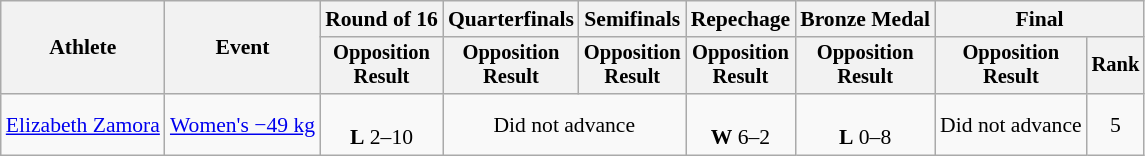<table class="wikitable" style="font-size:90%">
<tr>
<th rowspan="2">Athlete</th>
<th rowspan="2">Event</th>
<th>Round of 16</th>
<th>Quarterfinals</th>
<th>Semifinals</th>
<th>Repechage</th>
<th>Bronze Medal</th>
<th colspan=2>Final</th>
</tr>
<tr style="font-size:95%">
<th>Opposition<br>Result</th>
<th>Opposition<br>Result</th>
<th>Opposition<br>Result</th>
<th>Opposition<br>Result</th>
<th>Opposition<br>Result</th>
<th>Opposition<br>Result</th>
<th>Rank</th>
</tr>
<tr align=center>
<td align=left><a href='#'>Elizabeth Zamora</a></td>
<td align=left><a href='#'>Women's −49 kg</a></td>
<td><br><strong>L</strong> 2–10</td>
<td colspan=2>Did not advance</td>
<td><br><strong>W</strong> 6–2</td>
<td><br><strong>L</strong> 0–8</td>
<td>Did not advance</td>
<td>5</td>
</tr>
</table>
